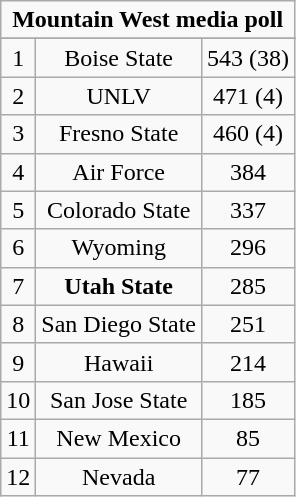<table class="wikitable" style="display: inline-table;">
<tr>
<td align="center" Colspan="3"><strong>Mountain West media poll</strong></td>
</tr>
<tr align="center">
</tr>
<tr align="center">
<td>1</td>
<td>Boise State</td>
<td>543 (38)</td>
</tr>
<tr align="center">
<td>2</td>
<td>UNLV</td>
<td>471 (4)</td>
</tr>
<tr align="center">
<td>3</td>
<td>Fresno State</td>
<td>460 (4)</td>
</tr>
<tr align="center">
<td>4</td>
<td>Air Force</td>
<td>384</td>
</tr>
<tr align="center">
<td>5</td>
<td>Colorado State</td>
<td>337</td>
</tr>
<tr align="center">
<td>6</td>
<td>Wyoming</td>
<td>296</td>
</tr>
<tr align="center">
<td>7</td>
<td><strong>Utah State</strong></td>
<td>285</td>
</tr>
<tr align="center">
<td>8</td>
<td>San Diego State</td>
<td>251</td>
</tr>
<tr align="center">
<td>9</td>
<td>Hawaii</td>
<td>214</td>
</tr>
<tr align="center">
<td>10</td>
<td>San Jose State</td>
<td>185</td>
</tr>
<tr align="center">
<td>11</td>
<td>New Mexico</td>
<td>85</td>
</tr>
<tr align="center">
<td>12</td>
<td>Nevada</td>
<td>77</td>
</tr>
</table>
